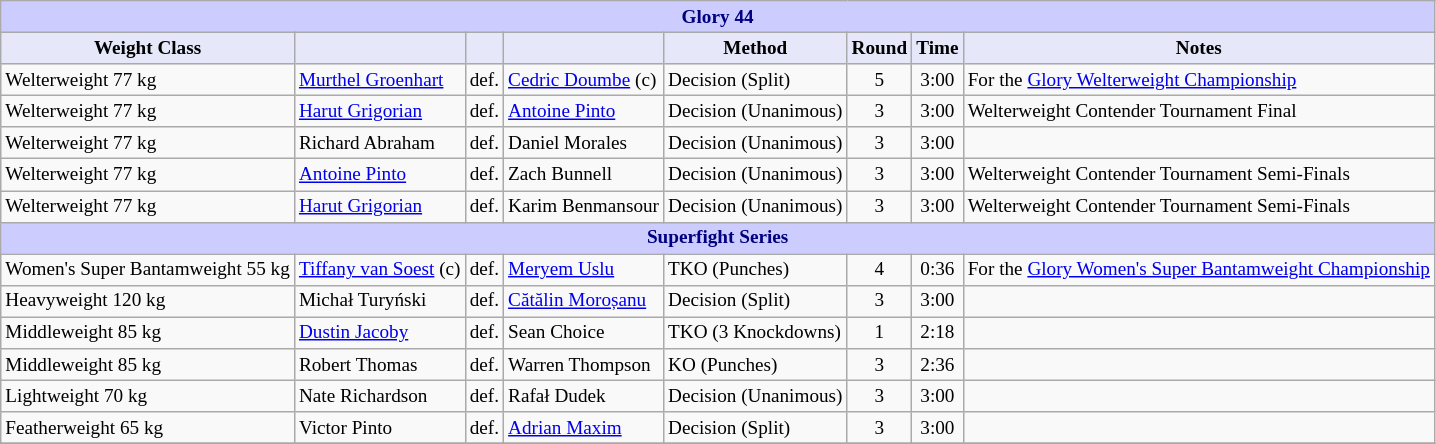<table class="wikitable" style="font-size: 80%;">
<tr>
<th colspan="8" style="background-color: #ccf; color: #000080; text-align: center;"><strong>Glory 44</strong></th>
</tr>
<tr>
<th colspan="1" style="background-color: #E6E8FA; color: #000000; text-align: center;">Weight Class</th>
<th colspan="1" style="background-color: #E6E8FA; color: #000000; text-align: center;"></th>
<th colspan="1" style="background-color: #E6E8FA; color: #000000; text-align: center;"></th>
<th colspan="1" style="background-color: #E6E8FA; color: #000000; text-align: center;"></th>
<th colspan="1" style="background-color: #E6E8FA; color: #000000; text-align: center;">Method</th>
<th colspan="1" style="background-color: #E6E8FA; color: #000000; text-align: center;">Round</th>
<th colspan="1" style="background-color: #E6E8FA; color: #000000; text-align: center;">Time</th>
<th colspan="1" style="background-color: #E6E8FA; color: #000000; text-align: center;">Notes</th>
</tr>
<tr>
<td>Welterweight 77 kg</td>
<td> <a href='#'>Murthel Groenhart</a></td>
<td align=center>def.</td>
<td> <a href='#'>Cedric Doumbe</a> (c)</td>
<td>Decision (Split)</td>
<td align=center>5</td>
<td align=center>3:00</td>
<td>For the <a href='#'>Glory Welterweight Championship</a></td>
</tr>
<tr>
<td>Welterweight 77 kg</td>
<td> <a href='#'>Harut Grigorian</a></td>
<td align=center>def.</td>
<td> <a href='#'>Antoine Pinto</a></td>
<td>Decision (Unanimous)</td>
<td align=center>3</td>
<td align=center>3:00</td>
<td>Welterweight Contender Tournament Final</td>
</tr>
<tr>
<td>Welterweight 77 kg</td>
<td> Richard Abraham</td>
<td align=center>def.</td>
<td> Daniel Morales</td>
<td>Decision (Unanimous)</td>
<td align=center>3</td>
<td align=center>3:00</td>
<td></td>
</tr>
<tr>
<td>Welterweight 77 kg</td>
<td> <a href='#'>Antoine Pinto</a></td>
<td align=center>def.</td>
<td> Zach Bunnell</td>
<td>Decision (Unanimous)</td>
<td align=center>3</td>
<td align=center>3:00</td>
<td>Welterweight Contender Tournament Semi-Finals</td>
</tr>
<tr>
<td>Welterweight 77 kg</td>
<td> <a href='#'>Harut Grigorian</a></td>
<td align=center>def.</td>
<td> Karim Benmansour</td>
<td>Decision (Unanimous)</td>
<td align=center>3</td>
<td align=center>3:00</td>
<td>Welterweight Contender Tournament Semi-Finals</td>
</tr>
<tr>
<th colspan="8" style="background-color: #ccf; color: #000080; text-align: center;"><strong>Superfight Series</strong></th>
</tr>
<tr>
<td>Women's Super Bantamweight 55 kg</td>
<td> <a href='#'>Tiffany van Soest</a> (c)</td>
<td align=center>def.</td>
<td> <a href='#'>Meryem Uslu</a></td>
<td>TKO (Punches)</td>
<td align=center>4</td>
<td align=center>0:36</td>
<td>For the <a href='#'>Glory Women's Super Bantamweight Championship</a></td>
</tr>
<tr>
<td>Heavyweight 120 kg</td>
<td> Michał Turyński</td>
<td align=center>def.</td>
<td> <a href='#'>Cătălin Moroșanu</a></td>
<td>Decision (Split)</td>
<td align=center>3</td>
<td align=center>3:00</td>
<td></td>
</tr>
<tr>
<td>Middleweight 85 kg</td>
<td> <a href='#'>Dustin Jacoby</a></td>
<td align=center>def.</td>
<td> Sean Choice</td>
<td>TKO (3 Knockdowns)</td>
<td align=center>1</td>
<td align=center>2:18</td>
<td></td>
</tr>
<tr>
<td>Middleweight 85 kg</td>
<td> Robert Thomas</td>
<td align=center>def.</td>
<td> Warren Thompson</td>
<td>KO (Punches)</td>
<td align=center>3</td>
<td align=center>2:36</td>
<td></td>
</tr>
<tr>
<td>Lightweight 70 kg</td>
<td> Nate Richardson</td>
<td align=center>def.</td>
<td> Rafał Dudek</td>
<td>Decision (Unanimous)</td>
<td align=center>3</td>
<td align=center>3:00</td>
<td></td>
</tr>
<tr>
<td>Featherweight 65 kg</td>
<td> Victor Pinto</td>
<td align=center>def.</td>
<td> <a href='#'>Adrian Maxim</a></td>
<td>Decision (Split)</td>
<td align=center>3</td>
<td align=center>3:00</td>
<td></td>
</tr>
<tr>
</tr>
</table>
